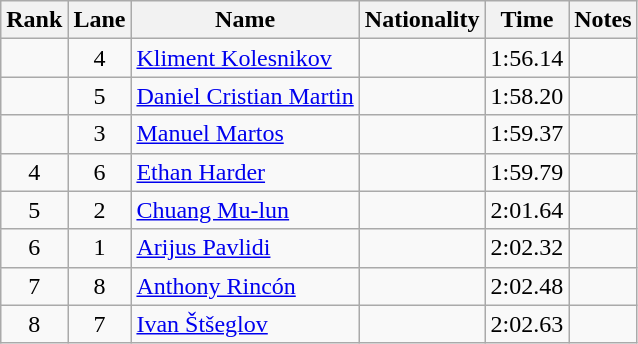<table class="wikitable sortable" style="text-align:center">
<tr>
<th>Rank</th>
<th>Lane</th>
<th>Name</th>
<th>Nationality</th>
<th>Time</th>
<th>Notes</th>
</tr>
<tr>
<td></td>
<td>4</td>
<td align=left><a href='#'>Kliment Kolesnikov</a></td>
<td align=left></td>
<td>1:56.14</td>
<td></td>
</tr>
<tr>
<td></td>
<td>5</td>
<td align=left><a href='#'>Daniel Cristian Martin</a></td>
<td align=left></td>
<td>1:58.20</td>
<td></td>
</tr>
<tr>
<td></td>
<td>3</td>
<td align=left><a href='#'>Manuel Martos</a></td>
<td align=left></td>
<td>1:59.37</td>
<td></td>
</tr>
<tr>
<td>4</td>
<td>6</td>
<td align=left><a href='#'>Ethan Harder</a></td>
<td align=left></td>
<td>1:59.79</td>
<td></td>
</tr>
<tr>
<td>5</td>
<td>2</td>
<td align=left><a href='#'>Chuang Mu-lun</a></td>
<td align=left></td>
<td>2:01.64</td>
<td></td>
</tr>
<tr>
<td>6</td>
<td>1</td>
<td align=left><a href='#'>Arijus Pavlidi</a></td>
<td align=left></td>
<td>2:02.32</td>
<td></td>
</tr>
<tr>
<td>7</td>
<td>8</td>
<td align=left><a href='#'>Anthony Rincón</a></td>
<td align=left></td>
<td>2:02.48</td>
<td></td>
</tr>
<tr>
<td>8</td>
<td>7</td>
<td align=left><a href='#'>Ivan Štšeglov</a></td>
<td align=left></td>
<td>2:02.63</td>
<td></td>
</tr>
</table>
